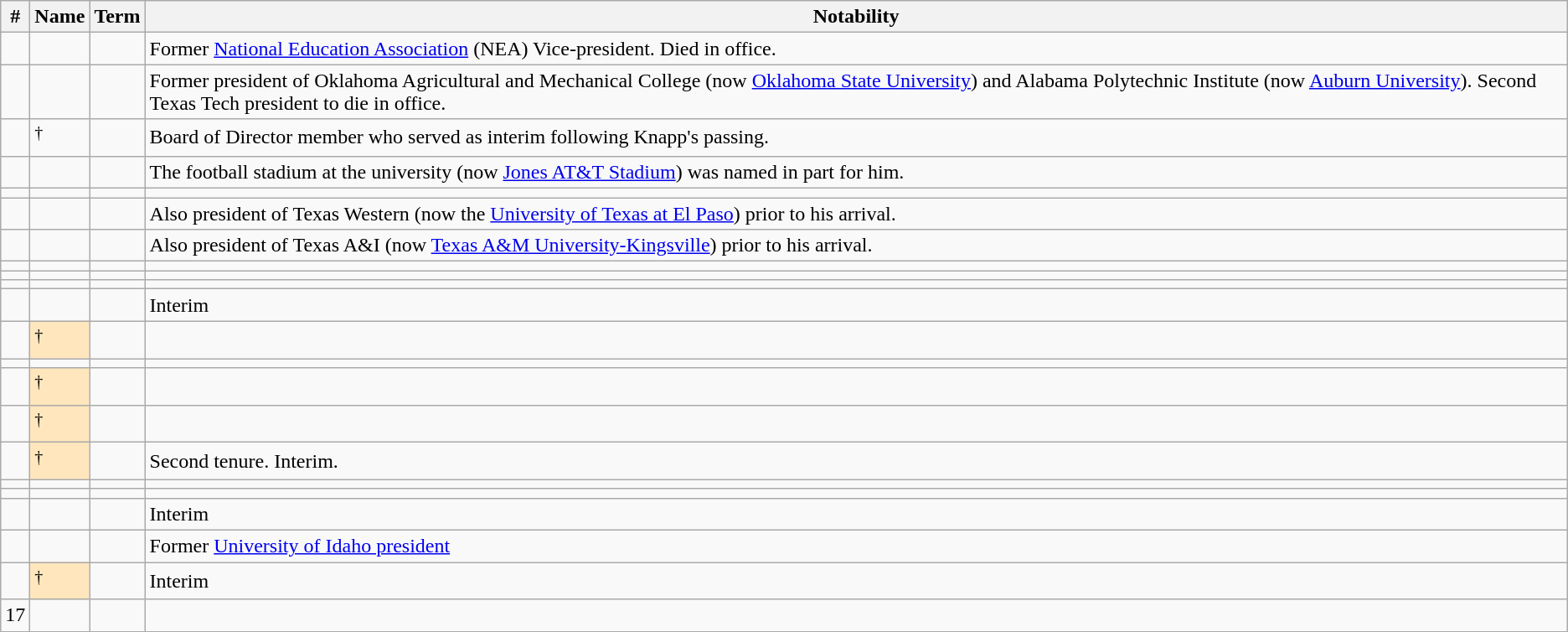<table class="wikitable sortable">
<tr>
<th>#</th>
<th>Name</th>
<th>Term</th>
<th class="unsortable">Notability</th>
</tr>
<tr>
<td></td>
<td></td>
<td></td>
<td>Former <a href='#'>National Education Association</a> (NEA) Vice-president. Died in office.</td>
</tr>
<tr>
<td></td>
<td></td>
<td></td>
<td>Former president of Oklahoma Agricultural and Mechanical College (now <a href='#'>Oklahoma State University</a>) and Alabama Polytechnic Institute (now <a href='#'>Auburn University</a>). Second Texas Tech president to die in office.</td>
</tr>
<tr>
<td></td>
<td><sup>†</sup></td>
<td></td>
<td>Board of Director member who served as interim following Knapp's passing.</td>
</tr>
<tr>
<td></td>
<td></td>
<td></td>
<td>The football stadium at the university (now <a href='#'>Jones AT&T Stadium</a>) was named in part for him.</td>
</tr>
<tr>
<td></td>
<td></td>
<td></td>
<td></td>
</tr>
<tr>
<td></td>
<td></td>
<td></td>
<td>Also president of Texas Western (now the <a href='#'>University of Texas at El Paso</a>) prior to his arrival.</td>
</tr>
<tr>
<td></td>
<td></td>
<td></td>
<td>Also president of Texas A&I (now <a href='#'>Texas A&M University-Kingsville</a>) prior to his arrival.</td>
</tr>
<tr>
<td></td>
<td></td>
<td></td>
<td></td>
</tr>
<tr>
<td></td>
<td></td>
<td></td>
<td></td>
</tr>
<tr>
<td></td>
<td></td>
<td></td>
<td></td>
</tr>
<tr>
<td></td>
<td></td>
<td></td>
<td>Interim</td>
</tr>
<tr>
<td></td>
<td style="background:#ffe6bd;"><sup>†</sup></td>
<td></td>
<td></td>
</tr>
<tr>
<td></td>
<td></td>
<td></td>
<td></td>
</tr>
<tr>
<td></td>
<td style="background:#ffe6bd;"><sup>†</sup></td>
<td></td>
<td></td>
</tr>
<tr>
<td></td>
<td style="background:#ffe6bd;"><sup>†</sup></td>
<td></td>
<td></td>
</tr>
<tr>
<td></td>
<td style="background:#ffe6bd;"><sup>†</sup></td>
<td data-sort-value="00"></td>
<td>Second tenure. Interim.</td>
</tr>
<tr>
<td></td>
<td></td>
<td></td>
<td></td>
</tr>
<tr>
<td></td>
<td></td>
<td data-sort-value="00"></td>
<td></td>
</tr>
<tr>
<td></td>
<td></td>
<td></td>
<td>Interim</td>
</tr>
<tr>
<td></td>
<td></td>
<td></td>
<td>Former <a href='#'>University of Idaho president</a></td>
</tr>
<tr>
<td></td>
<td style="background:#ffe6bd;"><sup>†</sup></td>
<td></td>
<td>Interim</td>
</tr>
<tr>
<td>17</td>
<td></td>
<td></td>
<td></td>
</tr>
</table>
